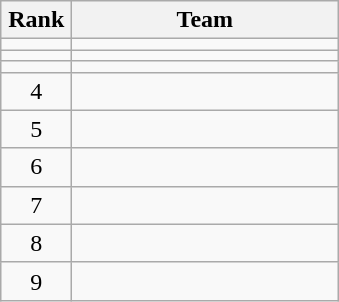<table class="wikitable" style="text-align: center;">
<tr>
<th width=40>Rank</th>
<th width=170>Team</th>
</tr>
<tr>
<td></td>
<td align="left"></td>
</tr>
<tr>
<td></td>
<td align="left"></td>
</tr>
<tr>
<td></td>
<td align="left"></td>
</tr>
<tr>
<td>4</td>
<td align="left"></td>
</tr>
<tr>
<td>5</td>
<td align="left"></td>
</tr>
<tr>
<td>6</td>
<td align="left"></td>
</tr>
<tr>
<td>7</td>
<td align="left"></td>
</tr>
<tr>
<td>8</td>
<td align="left"></td>
</tr>
<tr>
<td>9</td>
<td align="left"></td>
</tr>
</table>
